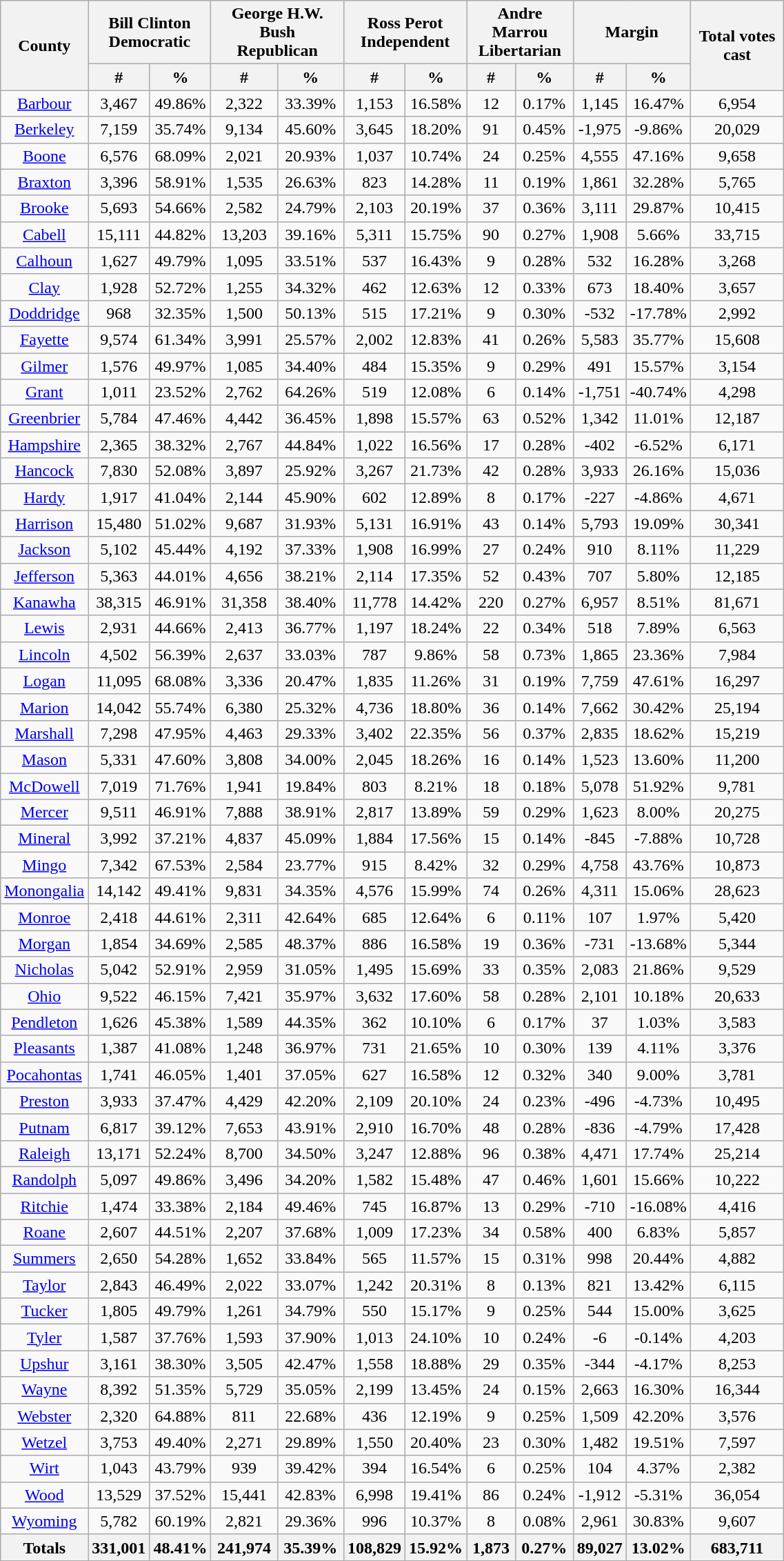<table width="60%"  class="wikitable sortable" style="text-align:center">
<tr>
<th style="text-align:center;" rowspan="2">County</th>
<th style="text-align:center;" colspan="2">Bill Clinton<br>Democratic</th>
<th style="text-align:center;" colspan="2">George H.W. Bush<br>Republican</th>
<th style="text-align:center;" colspan="2">Ross Perot<br>Independent</th>
<th style="text-align:center;" colspan="2">Andre Marrou<br>Libertarian</th>
<th style="text-align:center;" colspan="2">Margin</th>
<th style="text-align:center;" rowspan="2">Total votes cast</th>
</tr>
<tr style="text-align:center">
<th data-sort-type="number">#</th>
<th data-sort-type="number">%</th>
<th data-sort-type="number">#</th>
<th data-sort-type="number">%</th>
<th data-sort-type="number">#</th>
<th data-sort-type="number">%</th>
<th data-sort-type="number">#</th>
<th data-sort-type="number">%</th>
<th data-sort-type="number">#</th>
<th data-sort-type="number">%</th>
</tr>
<tr style="text-align:center">
<td><a href='#'>Barbour</a></td>
<td>3,467</td>
<td>49.86%</td>
<td>2,322</td>
<td>33.39%</td>
<td>1,153</td>
<td>16.58%</td>
<td>12</td>
<td>0.17%</td>
<td>1,145</td>
<td>16.47%</td>
<td>6,954</td>
</tr>
<tr style="text-align:center">
<td><a href='#'>Berkeley</a></td>
<td>7,159</td>
<td>35.74%</td>
<td>9,134</td>
<td>45.60%</td>
<td>3,645</td>
<td>18.20%</td>
<td>91</td>
<td>0.45%</td>
<td>-1,975</td>
<td>-9.86%</td>
<td>20,029</td>
</tr>
<tr style="text-align:center">
<td><a href='#'>Boone</a></td>
<td>6,576</td>
<td>68.09%</td>
<td>2,021</td>
<td>20.93%</td>
<td>1,037</td>
<td>10.74%</td>
<td>24</td>
<td>0.25%</td>
<td>4,555</td>
<td>47.16%</td>
<td>9,658</td>
</tr>
<tr style="text-align:center">
<td><a href='#'>Braxton</a></td>
<td>3,396</td>
<td>58.91%</td>
<td>1,535</td>
<td>26.63%</td>
<td>823</td>
<td>14.28%</td>
<td>11</td>
<td>0.19%</td>
<td>1,861</td>
<td>32.28%</td>
<td>5,765</td>
</tr>
<tr style="text-align:center">
<td><a href='#'>Brooke</a></td>
<td>5,693</td>
<td>54.66%</td>
<td>2,582</td>
<td>24.79%</td>
<td>2,103</td>
<td>20.19%</td>
<td>37</td>
<td>0.36%</td>
<td>3,111</td>
<td>29.87%</td>
<td>10,415</td>
</tr>
<tr style="text-align:center">
<td><a href='#'>Cabell</a></td>
<td>15,111</td>
<td>44.82%</td>
<td>13,203</td>
<td>39.16%</td>
<td>5,311</td>
<td>15.75%</td>
<td>90</td>
<td>0.27%</td>
<td>1,908</td>
<td>5.66%</td>
<td>33,715</td>
</tr>
<tr style="text-align:center">
<td><a href='#'>Calhoun</a></td>
<td>1,627</td>
<td>49.79%</td>
<td>1,095</td>
<td>33.51%</td>
<td>537</td>
<td>16.43%</td>
<td>9</td>
<td>0.28%</td>
<td>532</td>
<td>16.28%</td>
<td>3,268</td>
</tr>
<tr style="text-align:center">
<td><a href='#'>Clay</a></td>
<td>1,928</td>
<td>52.72%</td>
<td>1,255</td>
<td>34.32%</td>
<td>462</td>
<td>12.63%</td>
<td>12</td>
<td>0.33%</td>
<td>673</td>
<td>18.40%</td>
<td>3,657</td>
</tr>
<tr style="text-align:center">
<td><a href='#'>Doddridge</a></td>
<td>968</td>
<td>32.35%</td>
<td>1,500</td>
<td>50.13%</td>
<td>515</td>
<td>17.21%</td>
<td>9</td>
<td>0.30%</td>
<td>-532</td>
<td>-17.78%</td>
<td>2,992</td>
</tr>
<tr style="text-align:center">
<td><a href='#'>Fayette</a></td>
<td>9,574</td>
<td>61.34%</td>
<td>3,991</td>
<td>25.57%</td>
<td>2,002</td>
<td>12.83%</td>
<td>41</td>
<td>0.26%</td>
<td>5,583</td>
<td>35.77%</td>
<td>15,608</td>
</tr>
<tr style="text-align:center">
<td><a href='#'>Gilmer</a></td>
<td>1,576</td>
<td>49.97%</td>
<td>1,085</td>
<td>34.40%</td>
<td>484</td>
<td>15.35%</td>
<td>9</td>
<td>0.29%</td>
<td>491</td>
<td>15.57%</td>
<td>3,154</td>
</tr>
<tr style="text-align:center">
<td><a href='#'>Grant</a></td>
<td>1,011</td>
<td>23.52%</td>
<td>2,762</td>
<td>64.26%</td>
<td>519</td>
<td>12.08%</td>
<td>6</td>
<td>0.14%</td>
<td>-1,751</td>
<td>-40.74%</td>
<td>4,298</td>
</tr>
<tr style="text-align:center">
<td><a href='#'>Greenbrier</a></td>
<td>5,784</td>
<td>47.46%</td>
<td>4,442</td>
<td>36.45%</td>
<td>1,898</td>
<td>15.57%</td>
<td>63</td>
<td>0.52%</td>
<td>1,342</td>
<td>11.01%</td>
<td>12,187</td>
</tr>
<tr style="text-align:center">
<td><a href='#'>Hampshire</a></td>
<td>2,365</td>
<td>38.32%</td>
<td>2,767</td>
<td>44.84%</td>
<td>1,022</td>
<td>16.56%</td>
<td>17</td>
<td>0.28%</td>
<td>-402</td>
<td>-6.52%</td>
<td>6,171</td>
</tr>
<tr style="text-align:center">
<td><a href='#'>Hancock</a></td>
<td>7,830</td>
<td>52.08%</td>
<td>3,897</td>
<td>25.92%</td>
<td>3,267</td>
<td>21.73%</td>
<td>42</td>
<td>0.28%</td>
<td>3,933</td>
<td>26.16%</td>
<td>15,036</td>
</tr>
<tr style="text-align:center">
<td><a href='#'>Hardy</a></td>
<td>1,917</td>
<td>41.04%</td>
<td>2,144</td>
<td>45.90%</td>
<td>602</td>
<td>12.89%</td>
<td>8</td>
<td>0.17%</td>
<td>-227</td>
<td>-4.86%</td>
<td>4,671</td>
</tr>
<tr style="text-align:center">
<td><a href='#'>Harrison</a></td>
<td>15,480</td>
<td>51.02%</td>
<td>9,687</td>
<td>31.93%</td>
<td>5,131</td>
<td>16.91%</td>
<td>43</td>
<td>0.14%</td>
<td>5,793</td>
<td>19.09%</td>
<td>30,341</td>
</tr>
<tr style="text-align:center">
<td><a href='#'>Jackson</a></td>
<td>5,102</td>
<td>45.44%</td>
<td>4,192</td>
<td>37.33%</td>
<td>1,908</td>
<td>16.99%</td>
<td>27</td>
<td>0.24%</td>
<td>910</td>
<td>8.11%</td>
<td>11,229</td>
</tr>
<tr style="text-align:center">
<td><a href='#'>Jefferson</a></td>
<td>5,363</td>
<td>44.01%</td>
<td>4,656</td>
<td>38.21%</td>
<td>2,114</td>
<td>17.35%</td>
<td>52</td>
<td>0.43%</td>
<td>707</td>
<td>5.80%</td>
<td>12,185</td>
</tr>
<tr style="text-align:center">
<td><a href='#'>Kanawha</a></td>
<td>38,315</td>
<td>46.91%</td>
<td>31,358</td>
<td>38.40%</td>
<td>11,778</td>
<td>14.42%</td>
<td>220</td>
<td>0.27%</td>
<td>6,957</td>
<td>8.51%</td>
<td>81,671</td>
</tr>
<tr style="text-align:center">
<td><a href='#'>Lewis</a></td>
<td>2,931</td>
<td>44.66%</td>
<td>2,413</td>
<td>36.77%</td>
<td>1,197</td>
<td>18.24%</td>
<td>22</td>
<td>0.34%</td>
<td>518</td>
<td>7.89%</td>
<td>6,563</td>
</tr>
<tr style="text-align:center">
<td><a href='#'>Lincoln</a></td>
<td>4,502</td>
<td>56.39%</td>
<td>2,637</td>
<td>33.03%</td>
<td>787</td>
<td>9.86%</td>
<td>58</td>
<td>0.73%</td>
<td>1,865</td>
<td>23.36%</td>
<td>7,984</td>
</tr>
<tr style="text-align:center">
<td><a href='#'>Logan</a></td>
<td>11,095</td>
<td>68.08%</td>
<td>3,336</td>
<td>20.47%</td>
<td>1,835</td>
<td>11.26%</td>
<td>31</td>
<td>0.19%</td>
<td>7,759</td>
<td>47.61%</td>
<td>16,297</td>
</tr>
<tr style="text-align:center">
<td><a href='#'>Marion</a></td>
<td>14,042</td>
<td>55.74%</td>
<td>6,380</td>
<td>25.32%</td>
<td>4,736</td>
<td>18.80%</td>
<td>36</td>
<td>0.14%</td>
<td>7,662</td>
<td>30.42%</td>
<td>25,194</td>
</tr>
<tr style="text-align:center">
<td><a href='#'>Marshall</a></td>
<td>7,298</td>
<td>47.95%</td>
<td>4,463</td>
<td>29.33%</td>
<td>3,402</td>
<td>22.35%</td>
<td>56</td>
<td>0.37%</td>
<td>2,835</td>
<td>18.62%</td>
<td>15,219</td>
</tr>
<tr style="text-align:center">
<td><a href='#'>Mason</a></td>
<td>5,331</td>
<td>47.60%</td>
<td>3,808</td>
<td>34.00%</td>
<td>2,045</td>
<td>18.26%</td>
<td>16</td>
<td>0.14%</td>
<td>1,523</td>
<td>13.60%</td>
<td>11,200</td>
</tr>
<tr style="text-align:center">
<td><a href='#'>McDowell</a></td>
<td>7,019</td>
<td>71.76%</td>
<td>1,941</td>
<td>19.84%</td>
<td>803</td>
<td>8.21%</td>
<td>18</td>
<td>0.18%</td>
<td>5,078</td>
<td>51.92%</td>
<td>9,781</td>
</tr>
<tr style="text-align:center">
<td><a href='#'>Mercer</a></td>
<td>9,511</td>
<td>46.91%</td>
<td>7,888</td>
<td>38.91%</td>
<td>2,817</td>
<td>13.89%</td>
<td>59</td>
<td>0.29%</td>
<td>1,623</td>
<td>8.00%</td>
<td>20,275</td>
</tr>
<tr style="text-align:center">
<td><a href='#'>Mineral</a></td>
<td>3,992</td>
<td>37.21%</td>
<td>4,837</td>
<td>45.09%</td>
<td>1,884</td>
<td>17.56%</td>
<td>15</td>
<td>0.14%</td>
<td>-845</td>
<td>-7.88%</td>
<td>10,728</td>
</tr>
<tr style="text-align:center">
<td><a href='#'>Mingo</a></td>
<td>7,342</td>
<td>67.53%</td>
<td>2,584</td>
<td>23.77%</td>
<td>915</td>
<td>8.42%</td>
<td>32</td>
<td>0.29%</td>
<td>4,758</td>
<td>43.76%</td>
<td>10,873</td>
</tr>
<tr style="text-align:center">
<td><a href='#'>Monongalia</a></td>
<td>14,142</td>
<td>49.41%</td>
<td>9,831</td>
<td>34.35%</td>
<td>4,576</td>
<td>15.99%</td>
<td>74</td>
<td>0.26%</td>
<td>4,311</td>
<td>15.06%</td>
<td>28,623</td>
</tr>
<tr style="text-align:center">
<td><a href='#'>Monroe</a></td>
<td>2,418</td>
<td>44.61%</td>
<td>2,311</td>
<td>42.64%</td>
<td>685</td>
<td>12.64%</td>
<td>6</td>
<td>0.11%</td>
<td>107</td>
<td>1.97%</td>
<td>5,420</td>
</tr>
<tr style="text-align:center">
<td><a href='#'>Morgan</a></td>
<td>1,854</td>
<td>34.69%</td>
<td>2,585</td>
<td>48.37%</td>
<td>886</td>
<td>16.58%</td>
<td>19</td>
<td>0.36%</td>
<td>-731</td>
<td>-13.68%</td>
<td>5,344</td>
</tr>
<tr style="text-align:center">
<td><a href='#'>Nicholas</a></td>
<td>5,042</td>
<td>52.91%</td>
<td>2,959</td>
<td>31.05%</td>
<td>1,495</td>
<td>15.69%</td>
<td>33</td>
<td>0.35%</td>
<td>2,083</td>
<td>21.86%</td>
<td>9,529</td>
</tr>
<tr style="text-align:center">
<td><a href='#'>Ohio</a></td>
<td>9,522</td>
<td>46.15%</td>
<td>7,421</td>
<td>35.97%</td>
<td>3,632</td>
<td>17.60%</td>
<td>58</td>
<td>0.28%</td>
<td>2,101</td>
<td>10.18%</td>
<td>20,633</td>
</tr>
<tr style="text-align:center">
<td><a href='#'>Pendleton</a></td>
<td>1,626</td>
<td>45.38%</td>
<td>1,589</td>
<td>44.35%</td>
<td>362</td>
<td>10.10%</td>
<td>6</td>
<td>0.17%</td>
<td>37</td>
<td>1.03%</td>
<td>3,583</td>
</tr>
<tr style="text-align:center">
<td><a href='#'>Pleasants</a></td>
<td>1,387</td>
<td>41.08%</td>
<td>1,248</td>
<td>36.97%</td>
<td>731</td>
<td>21.65%</td>
<td>10</td>
<td>0.30%</td>
<td>139</td>
<td>4.11%</td>
<td>3,376</td>
</tr>
<tr style="text-align:center">
<td><a href='#'>Pocahontas</a></td>
<td>1,741</td>
<td>46.05%</td>
<td>1,401</td>
<td>37.05%</td>
<td>627</td>
<td>16.58%</td>
<td>12</td>
<td>0.32%</td>
<td>340</td>
<td>9.00%</td>
<td>3,781</td>
</tr>
<tr style="text-align:center">
<td><a href='#'>Preston</a></td>
<td>3,933</td>
<td>37.47%</td>
<td>4,429</td>
<td>42.20%</td>
<td>2,109</td>
<td>20.10%</td>
<td>24</td>
<td>0.23%</td>
<td>-496</td>
<td>-4.73%</td>
<td>10,495</td>
</tr>
<tr style="text-align:center">
<td><a href='#'>Putnam</a></td>
<td>6,817</td>
<td>39.12%</td>
<td>7,653</td>
<td>43.91%</td>
<td>2,910</td>
<td>16.70%</td>
<td>48</td>
<td>0.28%</td>
<td>-836</td>
<td>-4.79%</td>
<td>17,428</td>
</tr>
<tr style="text-align:center">
<td><a href='#'>Raleigh</a></td>
<td>13,171</td>
<td>52.24%</td>
<td>8,700</td>
<td>34.50%</td>
<td>3,247</td>
<td>12.88%</td>
<td>96</td>
<td>0.38%</td>
<td>4,471</td>
<td>17.74%</td>
<td>25,214</td>
</tr>
<tr style="text-align:center">
<td><a href='#'>Randolph</a></td>
<td>5,097</td>
<td>49.86%</td>
<td>3,496</td>
<td>34.20%</td>
<td>1,582</td>
<td>15.48%</td>
<td>47</td>
<td>0.46%</td>
<td>1,601</td>
<td>15.66%</td>
<td>10,222</td>
</tr>
<tr style="text-align:center">
<td><a href='#'>Ritchie</a></td>
<td>1,474</td>
<td>33.38%</td>
<td>2,184</td>
<td>49.46%</td>
<td>745</td>
<td>16.87%</td>
<td>13</td>
<td>0.29%</td>
<td>-710</td>
<td>-16.08%</td>
<td>4,416</td>
</tr>
<tr style="text-align:center">
<td><a href='#'>Roane</a></td>
<td>2,607</td>
<td>44.51%</td>
<td>2,207</td>
<td>37.68%</td>
<td>1,009</td>
<td>17.23%</td>
<td>34</td>
<td>0.58%</td>
<td>400</td>
<td>6.83%</td>
<td>5,857</td>
</tr>
<tr style="text-align:center">
<td><a href='#'>Summers</a></td>
<td>2,650</td>
<td>54.28%</td>
<td>1,652</td>
<td>33.84%</td>
<td>565</td>
<td>11.57%</td>
<td>15</td>
<td>0.31%</td>
<td>998</td>
<td>20.44%</td>
<td>4,882</td>
</tr>
<tr style="text-align:center">
<td><a href='#'>Taylor</a></td>
<td>2,843</td>
<td>46.49%</td>
<td>2,022</td>
<td>33.07%</td>
<td>1,242</td>
<td>20.31%</td>
<td>8</td>
<td>0.13%</td>
<td>821</td>
<td>13.42%</td>
<td>6,115</td>
</tr>
<tr style="text-align:center">
<td><a href='#'>Tucker</a></td>
<td>1,805</td>
<td>49.79%</td>
<td>1,261</td>
<td>34.79%</td>
<td>550</td>
<td>15.17%</td>
<td>9</td>
<td>0.25%</td>
<td>544</td>
<td>15.00%</td>
<td>3,625</td>
</tr>
<tr style="text-align:center">
<td><a href='#'>Tyler</a></td>
<td>1,587</td>
<td>37.76%</td>
<td>1,593</td>
<td>37.90%</td>
<td>1,013</td>
<td>24.10%</td>
<td>10</td>
<td>0.24%</td>
<td>-6</td>
<td>-0.14%</td>
<td>4,203</td>
</tr>
<tr style="text-align:center">
<td><a href='#'>Upshur</a></td>
<td>3,161</td>
<td>38.30%</td>
<td>3,505</td>
<td>42.47%</td>
<td>1,558</td>
<td>18.88%</td>
<td>29</td>
<td>0.35%</td>
<td>-344</td>
<td>-4.17%</td>
<td>8,253</td>
</tr>
<tr style="text-align:center">
<td><a href='#'>Wayne</a></td>
<td>8,392</td>
<td>51.35%</td>
<td>5,729</td>
<td>35.05%</td>
<td>2,199</td>
<td>13.45%</td>
<td>24</td>
<td>0.15%</td>
<td>2,663</td>
<td>16.30%</td>
<td>16,344</td>
</tr>
<tr style="text-align:center">
<td><a href='#'>Webster</a></td>
<td>2,320</td>
<td>64.88%</td>
<td>811</td>
<td>22.68%</td>
<td>436</td>
<td>12.19%</td>
<td>9</td>
<td>0.25%</td>
<td>1,509</td>
<td>42.20%</td>
<td>3,576</td>
</tr>
<tr style="text-align:center">
<td><a href='#'>Wetzel</a></td>
<td>3,753</td>
<td>49.40%</td>
<td>2,271</td>
<td>29.89%</td>
<td>1,550</td>
<td>20.40%</td>
<td>23</td>
<td>0.30%</td>
<td>1,482</td>
<td>19.51%</td>
<td>7,597</td>
</tr>
<tr style="text-align:center">
<td><a href='#'>Wirt</a></td>
<td>1,043</td>
<td>43.79%</td>
<td>939</td>
<td>39.42%</td>
<td>394</td>
<td>16.54%</td>
<td>6</td>
<td>0.25%</td>
<td>104</td>
<td>4.37%</td>
<td>2,382</td>
</tr>
<tr style="text-align:center">
<td><a href='#'>Wood</a></td>
<td>13,529</td>
<td>37.52%</td>
<td>15,441</td>
<td>42.83%</td>
<td>6,998</td>
<td>19.41%</td>
<td>86</td>
<td>0.24%</td>
<td>-1,912</td>
<td>-5.31%</td>
<td>36,054</td>
</tr>
<tr style="text-align:center">
<td><a href='#'>Wyoming</a></td>
<td>5,782</td>
<td>60.19%</td>
<td>2,821</td>
<td>29.36%</td>
<td>996</td>
<td>10.37%</td>
<td>8</td>
<td>0.08%</td>
<td>2,961</td>
<td>30.83%</td>
<td>9,607</td>
</tr>
<tr style="text-align:center">
<th>Totals</th>
<th>331,001</th>
<th>48.41%</th>
<th>241,974</th>
<th>35.39%</th>
<th>108,829</th>
<th>15.92%</th>
<th>1,873</th>
<th>0.27%</th>
<th>89,027</th>
<th>13.02%</th>
<th>683,711</th>
</tr>
</table>
